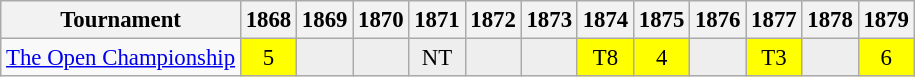<table class="wikitable" style="font-size:95%;text-align:center;">
<tr>
<th>Tournament</th>
<th>1868</th>
<th>1869</th>
<th>1870</th>
<th>1871</th>
<th>1872</th>
<th>1873</th>
<th>1874</th>
<th>1875</th>
<th>1876</th>
<th>1877</th>
<th>1878</th>
<th>1879</th>
</tr>
<tr>
<td align=left><a href='#'>The Open Championship</a></td>
<td style="background:yellow;">5</td>
<td style="background:#eeeeee;"></td>
<td style="background:#eeeeee;"></td>
<td style="background:#eeeeee;">NT</td>
<td style="background:#eeeeee;"></td>
<td style="background:#eeeeee;"></td>
<td style="background:yellow;">T8</td>
<td style="background:yellow;">4</td>
<td style="background:#eeeeee;"></td>
<td style="background:yellow;">T3</td>
<td style="background:#eeeeee;"></td>
<td style="background:yellow;">6</td>
</tr>
</table>
